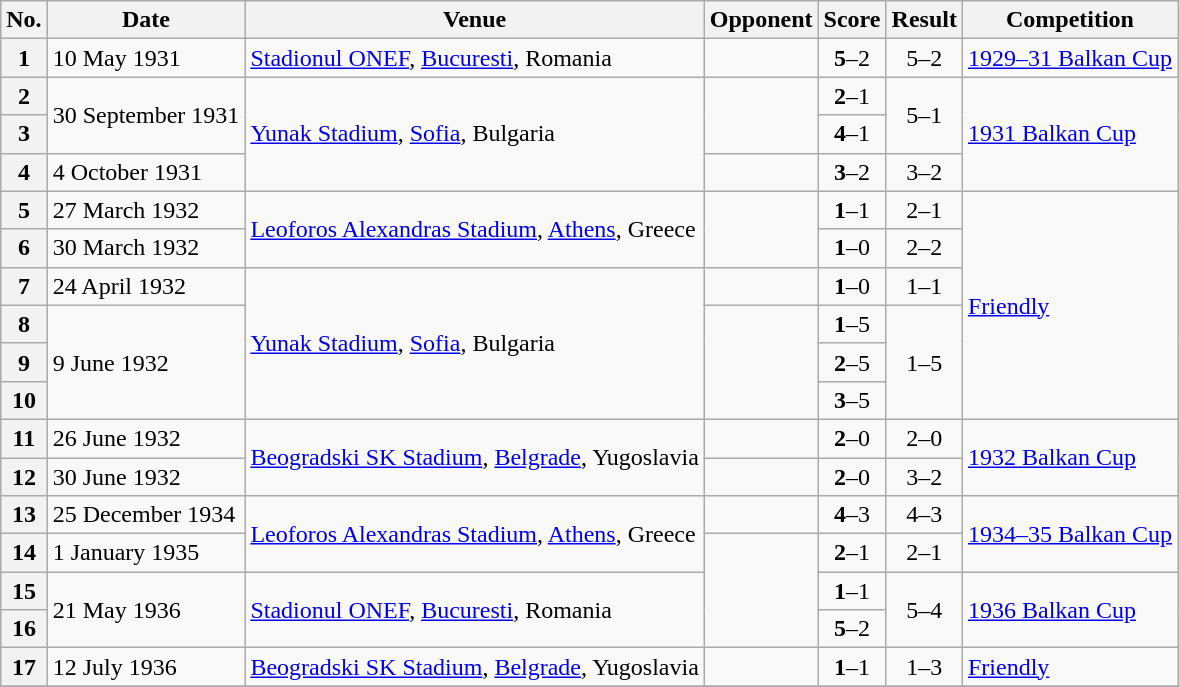<table class="wikitable sortable plainrowheaders">
<tr>
<th scope=col>No.</th>
<th scope=col>Date</th>
<th scope=col>Venue</th>
<th scope=col>Opponent</th>
<th scope=col>Score</th>
<th scope=col>Result</th>
<th scope=col>Competition</th>
</tr>
<tr>
<th scope=row style=text-align:center>1</th>
<td>10 May 1931</td>
<td><a href='#'>Stadionul ONEF</a>, <a href='#'>Bucuresti</a>, Romania</td>
<td></td>
<td align=center><strong>5</strong>–2</td>
<td align=center>5–2</td>
<td><a href='#'>1929–31 Balkan Cup</a></td>
</tr>
<tr>
<th scope=row style=text-align:center>2</th>
<td rowspan=2>30 September 1931</td>
<td rowspan=3><a href='#'>Yunak Stadium</a>, <a href='#'>Sofia</a>, Bulgaria</td>
<td rowspan=2></td>
<td align=center><strong>2</strong>–1</td>
<td rowspan=2 align=center>5–1</td>
<td rowspan=3><a href='#'>1931 Balkan Cup</a></td>
</tr>
<tr>
<th scope=row style=text-align:center>3</th>
<td align=center><strong>4</strong>–1</td>
</tr>
<tr>
<th scope=row style=text-align:center>4</th>
<td>4 October 1931</td>
<td></td>
<td align=center><strong>3</strong>–2</td>
<td align=center>3–2</td>
</tr>
<tr>
<th scope=row style=text-align:center>5</th>
<td>27 March 1932</td>
<td rowspan=2><a href='#'>Leoforos Alexandras Stadium</a>, <a href='#'>Athens</a>, Greece</td>
<td rowspan=2></td>
<td align=center><strong>1</strong>–1</td>
<td align=center>2–1</td>
<td rowspan=6><a href='#'>Friendly</a></td>
</tr>
<tr>
<th scope=row style=text-align:center>6</th>
<td>30 March 1932</td>
<td align=center><strong>1</strong>–0</td>
<td align=center>2–2</td>
</tr>
<tr>
<th scope=row style=text-align:center>7</th>
<td>24 April 1932</td>
<td rowspan=4><a href='#'>Yunak Stadium</a>, <a href='#'>Sofia</a>, Bulgaria</td>
<td></td>
<td align=center><strong>1</strong>–0</td>
<td align=center>1–1</td>
</tr>
<tr>
<th scope=row style=text-align:center>8</th>
<td rowspan=3>9 June 1932</td>
<td rowspan=3></td>
<td align=center><strong>1</strong>–5</td>
<td rowspan=3 align=center>1–5</td>
</tr>
<tr>
<th scope=row style=text-align:center>9</th>
<td align=center><strong>2</strong>–5</td>
</tr>
<tr>
<th scope=row style=text-align:center>10</th>
<td align=center><strong>3</strong>–5</td>
</tr>
<tr>
<th scope=row style=text-align:center>11</th>
<td>26 June 1932</td>
<td rowspan=2><a href='#'>Beogradski SK Stadium</a>, <a href='#'>Belgrade</a>, Yugoslavia</td>
<td></td>
<td align=center><strong>2</strong>–0</td>
<td align=center>2–0</td>
<td rowspan=2><a href='#'>1932 Balkan Cup</a></td>
</tr>
<tr>
<th scope=row style=text-align:center>12</th>
<td>30 June 1932</td>
<td></td>
<td align=center><strong>2</strong>–0</td>
<td align=center>3–2</td>
</tr>
<tr>
<th scope=row style=text-align:center>13</th>
<td>25 December 1934</td>
<td rowspan=2><a href='#'>Leoforos Alexandras Stadium</a>, <a href='#'>Athens</a>, Greece</td>
<td></td>
<td align=center><strong>4</strong>–3</td>
<td align=center>4–3</td>
<td rowspan=2><a href='#'>1934–35 Balkan Cup</a></td>
</tr>
<tr>
<th scope=row style=text-align:center>14</th>
<td>1 January 1935</td>
<td rowspan=3></td>
<td align=center><strong>2</strong>–1</td>
<td align=center>2–1</td>
</tr>
<tr>
<th scope=row style=text-align:center>15</th>
<td rowspan=2>21 May 1936</td>
<td rowspan=2><a href='#'>Stadionul ONEF</a>, <a href='#'>Bucuresti</a>, Romania</td>
<td align=center><strong>1</strong>–1</td>
<td rowspan=2 align=center>5–4</td>
<td rowspan=2><a href='#'>1936 Balkan Cup</a></td>
</tr>
<tr>
<th scope=row style=text-align:center>16</th>
<td align=center><strong>5</strong>–2</td>
</tr>
<tr>
<th scope=row style=text-align:center>17</th>
<td>12 July 1936</td>
<td><a href='#'>Beogradski SK Stadium</a>, <a href='#'>Belgrade</a>, Yugoslavia</td>
<td></td>
<td align=center><strong>1</strong>–1</td>
<td align=center>1–3</td>
<td><a href='#'>Friendly</a></td>
</tr>
<tr>
</tr>
</table>
